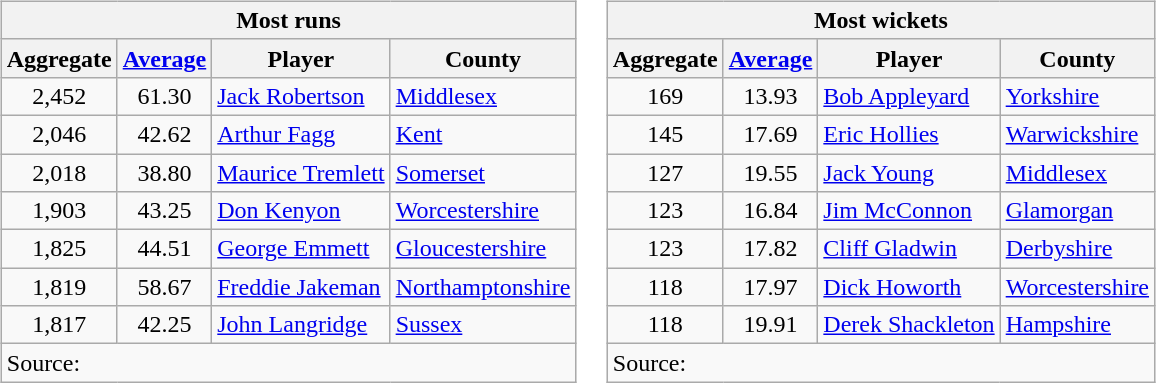<table>
<tr valign="top">
<td><br><table class="wikitable" style="text-align:left;">
<tr>
<th colspan=4>Most runs</th>
</tr>
<tr>
<th>Aggregate</th>
<th><a href='#'>Average</a></th>
<th>Player</th>
<th>County</th>
</tr>
<tr>
<td style="text-align:center;">2,452</td>
<td style="text-align:center;">61.30</td>
<td><a href='#'>Jack Robertson</a></td>
<td><a href='#'>Middlesex</a></td>
</tr>
<tr>
<td style="text-align:center;">2,046</td>
<td style="text-align:center;">42.62</td>
<td><a href='#'>Arthur Fagg</a></td>
<td><a href='#'>Kent</a></td>
</tr>
<tr>
<td style="text-align:center;">2,018</td>
<td style="text-align:center;">38.80</td>
<td><a href='#'>Maurice Tremlett</a></td>
<td><a href='#'>Somerset</a></td>
</tr>
<tr>
<td style="text-align:center;">1,903</td>
<td style="text-align:center;">43.25</td>
<td><a href='#'>Don Kenyon</a></td>
<td><a href='#'>Worcestershire</a></td>
</tr>
<tr>
<td style="text-align:center;">1,825</td>
<td style="text-align:center;">44.51</td>
<td><a href='#'>George Emmett</a></td>
<td><a href='#'>Gloucestershire</a></td>
</tr>
<tr>
<td style="text-align:center;">1,819</td>
<td style="text-align:center;">58.67</td>
<td><a href='#'>Freddie Jakeman</a></td>
<td><a href='#'>Northamptonshire</a></td>
</tr>
<tr>
<td style="text-align:center;">1,817</td>
<td style="text-align:center;">42.25</td>
<td><a href='#'>John Langridge</a></td>
<td><a href='#'>Sussex</a></td>
</tr>
<tr>
<td colspan=4 align="left">Source:</td>
</tr>
</table>
</td>
<td><br><table class="wikitable" style="text-align:left;">
<tr>
<th colspan=4>Most wickets</th>
</tr>
<tr>
<th>Aggregate</th>
<th><a href='#'>Average</a></th>
<th>Player</th>
<th>County</th>
</tr>
<tr>
<td style="text-align:center;">169</td>
<td style="text-align:center;">13.93</td>
<td><a href='#'>Bob Appleyard</a></td>
<td><a href='#'>Yorkshire</a></td>
</tr>
<tr>
<td style="text-align:center;">145</td>
<td style="text-align:center;">17.69</td>
<td><a href='#'>Eric Hollies</a></td>
<td><a href='#'>Warwickshire</a></td>
</tr>
<tr>
<td style="text-align:center;">127</td>
<td style="text-align:center;">19.55</td>
<td><a href='#'>Jack Young</a></td>
<td><a href='#'>Middlesex</a></td>
</tr>
<tr>
<td style="text-align:center;">123</td>
<td style="text-align:center;">16.84</td>
<td><a href='#'>Jim McConnon</a></td>
<td><a href='#'>Glamorgan</a></td>
</tr>
<tr>
<td style="text-align:center;">123</td>
<td style="text-align:center;">17.82</td>
<td><a href='#'>Cliff Gladwin</a></td>
<td><a href='#'>Derbyshire</a></td>
</tr>
<tr>
<td style="text-align:center;">118</td>
<td style="text-align:center;">17.97</td>
<td><a href='#'>Dick Howorth</a></td>
<td><a href='#'>Worcestershire</a></td>
</tr>
<tr>
<td style="text-align:center;">118</td>
<td style="text-align:center;">19.91</td>
<td><a href='#'>Derek Shackleton</a></td>
<td><a href='#'>Hampshire</a></td>
</tr>
<tr>
<td colspan=4 align="left">Source:</td>
</tr>
</table>
</td>
</tr>
</table>
